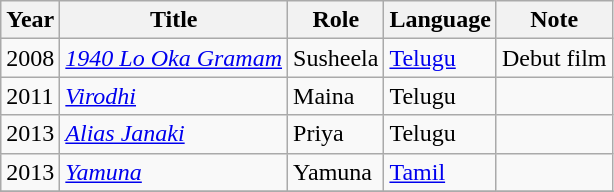<table class="wikitable plainrowheaders sortable">
<tr>
<th>Year</th>
<th>Title</th>
<th>Role</th>
<th>Language</th>
<th class="unsortable">Note</th>
</tr>
<tr>
<td>2008</td>
<td><em><a href='#'>1940 Lo Oka Gramam</a></em></td>
<td>Susheela</td>
<td><a href='#'>Telugu</a></td>
<td>Debut film</td>
</tr>
<tr>
<td>2011</td>
<td><em><a href='#'>Virodhi</a></em></td>
<td>Maina</td>
<td>Telugu</td>
<td></td>
</tr>
<tr>
<td>2013</td>
<td><em><a href='#'>Alias Janaki</a></em></td>
<td>Priya</td>
<td>Telugu</td>
<td></td>
</tr>
<tr>
<td>2013</td>
<td><em><a href='#'>Yamuna</a></em></td>
<td>Yamuna</td>
<td><a href='#'>Tamil</a></td>
<td></td>
</tr>
<tr>
</tr>
</table>
